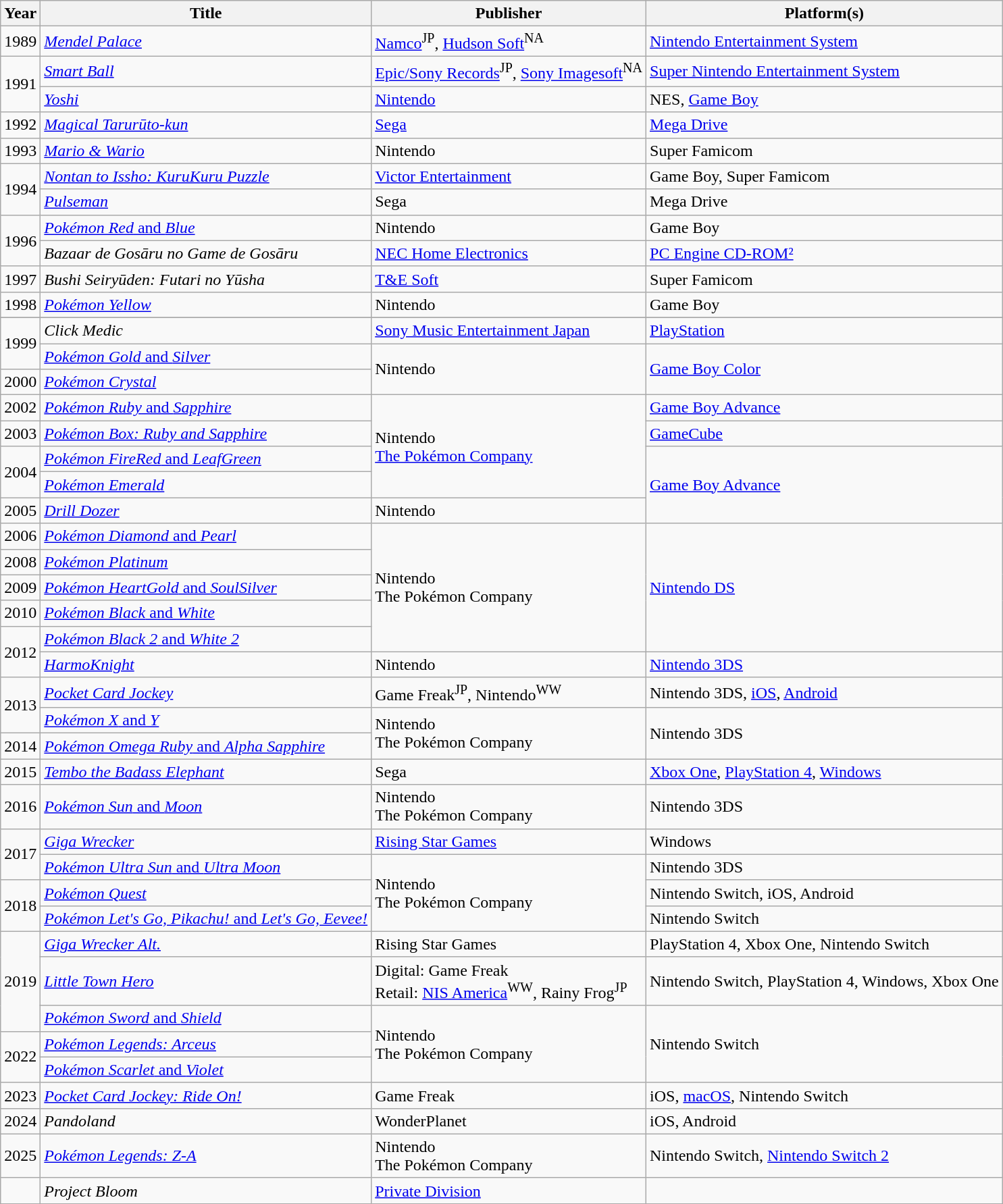<table class="wikitable sortable">
<tr>
<th scope="col">Year</th>
<th scope="col">Title</th>
<th scope="col">Publisher</th>
<th scope="col">Platform(s)</th>
</tr>
<tr>
<td>1989</td>
<td scope="row"><em><a href='#'>Mendel Palace</a></em></td>
<td><a href='#'>Namco</a><sup>JP</sup>, <a href='#'>Hudson Soft</a><sup>NA</sup></td>
<td><a href='#'>Nintendo Entertainment System</a></td>
</tr>
<tr>
<td rowspan="2">1991</td>
<td scope="row"><em><a href='#'>Smart Ball</a></em></td>
<td><a href='#'>Epic/Sony Records</a><sup>JP</sup>, <a href='#'>Sony Imagesoft</a><sup>NA</sup></td>
<td><a href='#'>Super Nintendo Entertainment System</a></td>
</tr>
<tr>
<td scope="row"><em><a href='#'>Yoshi</a></em></td>
<td><a href='#'>Nintendo</a></td>
<td>NES, <a href='#'>Game Boy</a></td>
</tr>
<tr>
<td>1992</td>
<td scope="row"><em><a href='#'>Magical Tarurūto-kun</a></em></td>
<td><a href='#'>Sega</a></td>
<td><a href='#'>Mega Drive</a></td>
</tr>
<tr>
<td>1993</td>
<td scope="row"><em><a href='#'>Mario & Wario</a></em></td>
<td>Nintendo</td>
<td>Super Famicom</td>
</tr>
<tr>
<td rowspan="2">1994</td>
<td scope="row"><em><a href='#'>Nontan to Issho: KuruKuru Puzzle</a></em></td>
<td><a href='#'>Victor Entertainment</a></td>
<td>Game Boy, Super Famicom</td>
</tr>
<tr>
<td scope="row"><em><a href='#'>Pulseman</a></em></td>
<td>Sega</td>
<td>Mega Drive</td>
</tr>
<tr>
<td rowspan="2">1996</td>
<td scope="row"><a href='#'><em>Pokémon Red</em> and <em>Blue</em></a></td>
<td>Nintendo</td>
<td>Game Boy</td>
</tr>
<tr>
<td scope="row"><em>Bazaar de Gosāru no Game de Gosāru</em></td>
<td><a href='#'>NEC Home Electronics</a></td>
<td><a href='#'>PC Engine CD-ROM²</a></td>
</tr>
<tr>
<td>1997</td>
<td scope="row"><em>Bushi Seiryūden: Futari no Yūsha</em></td>
<td><a href='#'>T&E Soft</a></td>
<td>Super Famicom</td>
</tr>
<tr>
<td>1998</td>
<td scope="row"><em><a href='#'>Pokémon Yellow</a></em></td>
<td>Nintendo</td>
<td>Game Boy</td>
</tr>
<tr>
</tr>
<tr>
<td rowspan="2">1999</td>
<td scope="row"><em>Click Medic</em></td>
<td><a href='#'>Sony Music Entertainment Japan</a></td>
<td><a href='#'>PlayStation</a></td>
</tr>
<tr>
<td scope="row"><a href='#'><em>Pokémon Gold</em> and <em>Silver</em></a></td>
<td rowspan="2">Nintendo</td>
<td rowspan="2"><a href='#'>Game Boy Color</a></td>
</tr>
<tr>
<td>2000</td>
<td scope="row"><em><a href='#'>Pokémon Crystal</a></em></td>
</tr>
<tr>
<td>2002</td>
<td scope="row"><a href='#'><em>Pokémon Ruby</em> and <em>Sapphire</em></a></td>
<td rowspan="4">Nintendo<br><a href='#'>The Pokémon Company</a></td>
<td><a href='#'>Game Boy Advance</a></td>
</tr>
<tr>
<td>2003</td>
<td scope="row"><em><a href='#'>Pokémon Box: Ruby and Sapphire</a></em></td>
<td><a href='#'>GameCube</a></td>
</tr>
<tr>
<td rowspan="2">2004</td>
<td scope="row"><a href='#'><em>Pokémon FireRed</em> and <em>LeafGreen </em></a></td>
<td rowspan="3"><a href='#'>Game Boy Advance</a></td>
</tr>
<tr>
<td scope="row"><em><a href='#'>Pokémon Emerald</a></em></td>
</tr>
<tr>
<td>2005</td>
<td scope="row"><em><a href='#'>Drill Dozer</a></em></td>
<td>Nintendo</td>
</tr>
<tr>
<td>2006</td>
<td scope="row"><a href='#'><em>Pokémon Diamond</em> and <em>Pearl</em></a></td>
<td rowspan="5">Nintendo<br>The Pokémon Company</td>
<td rowspan="5"><a href='#'>Nintendo DS</a></td>
</tr>
<tr>
<td>2008</td>
<td scope="row"><em><a href='#'>Pokémon Platinum</a></em></td>
</tr>
<tr>
<td>2009</td>
<td scope="row"><a href='#'><em>Pokémon HeartGold</em> and <em>SoulSilver</em></a></td>
</tr>
<tr>
<td>2010</td>
<td scope="row"><a href='#'><em>Pokémon Black</em> and <em>White</em></a></td>
</tr>
<tr>
<td rowspan="2">2012</td>
<td scope="row"><a href='#'><em>Pokémon Black 2</em> and <em>White 2</em></a></td>
</tr>
<tr>
<td scope="row"><em><a href='#'>HarmoKnight</a></em></td>
<td>Nintendo</td>
<td rowspan="1"><a href='#'>Nintendo 3DS</a></td>
</tr>
<tr>
<td rowspan="2">2013</td>
<td scope="row"><em><a href='#'>Pocket Card Jockey</a></em></td>
<td>Game Freak<sup>JP</sup>, Nintendo<sup>WW</sup></td>
<td>Nintendo 3DS, <a href='#'>iOS</a>, <a href='#'>Android</a></td>
</tr>
<tr>
<td scope="row"><a href='#'><em>Pokémon X</em> and <em>Y</em></a></td>
<td rowspan="2">Nintendo<br>The Pokémon Company</td>
<td rowspan="2">Nintendo 3DS</td>
</tr>
<tr>
<td rowspan="1">2014</td>
<td scope="row"><a href='#'><em>Pokémon Omega Ruby</em> and <em>Alpha Sapphire</em></a></td>
</tr>
<tr>
<td rowspan="1">2015</td>
<td scope="row"><em><a href='#'>Tembo the Badass Elephant</a></em></td>
<td>Sega</td>
<td><a href='#'>Xbox One</a>, <a href='#'>PlayStation 4</a>, <a href='#'>Windows</a></td>
</tr>
<tr>
<td rowspan="1">2016</td>
<td scope="row"><a href='#'><em>Pokémon Sun</em> and <em>Moon</em></a></td>
<td>Nintendo<br>The Pokémon Company</td>
<td>Nintendo 3DS</td>
</tr>
<tr>
<td rowspan="2">2017</td>
<td scope="row"><em><a href='#'>Giga Wrecker</a></em></td>
<td><a href='#'>Rising Star Games</a></td>
<td>Windows</td>
</tr>
<tr>
<td scope="row"><a href='#'><em>Pokémon Ultra Sun</em> and <em>Ultra Moon</em></a></td>
<td rowspan="3">Nintendo<br>The Pokémon Company</td>
<td>Nintendo 3DS</td>
</tr>
<tr>
<td rowspan="2">2018</td>
<td scope="row"><em><a href='#'>Pokémon Quest</a></em></td>
<td>Nintendo Switch, iOS, Android</td>
</tr>
<tr>
<td scope="row"><a href='#'><em>Pokémon Let's Go, Pikachu!</em> and <em>Let's Go, Eevee!</em></a></td>
<td>Nintendo Switch</td>
</tr>
<tr>
<td rowspan="3">2019</td>
<td scope="row"><em><a href='#'>Giga Wrecker Alt.</a></em></td>
<td>Rising Star Games</td>
<td>PlayStation 4, Xbox One, Nintendo Switch</td>
</tr>
<tr>
<td scope="row"><em><a href='#'>Little Town Hero</a></em></td>
<td>Digital: Game Freak<br>Retail: <a href='#'>NIS America</a><sup>WW</sup>, Rainy Frog<sup>JP</sup></td>
<td>Nintendo Switch, PlayStation 4, Windows, Xbox One</td>
</tr>
<tr>
<td scope="row"><a href='#'><em>Pokémon Sword</em> and <em>Shield</em></a></td>
<td rowspan="3">Nintendo<br>The Pokémon Company</td>
<td rowspan="3">Nintendo Switch</td>
</tr>
<tr>
<td rowspan="2">2022</td>
<td scope="row"><em><a href='#'>Pokémon Legends: Arceus</a></em></td>
</tr>
<tr>
<td scope="row"><a href='#'><em>Pokémon Scarlet</em> and <em>Violet</em></a></td>
</tr>
<tr>
<td rowspan="1">2023</td>
<td scope="row"><em><a href='#'>Pocket Card Jockey: Ride On!</a></em></td>
<td>Game Freak</td>
<td>iOS, <a href='#'>macOS</a>, Nintendo Switch</td>
</tr>
<tr>
<td rowspan="1">2024</td>
<td scope="row"><em>Pandoland</em></td>
<td>WonderPlanet</td>
<td>iOS, Android</td>
</tr>
<tr>
<td>2025</td>
<td scope="row"><em><a href='#'>Pokémon Legends: Z-A</a></em></td>
<td>Nintendo<br>The Pokémon Company</td>
<td>Nintendo Switch, <a href='#'>Nintendo Switch 2</a></td>
</tr>
<tr>
<td></td>
<td scope="row"><em>Project Bloom</em></td>
<td><a href='#'>Private Division</a></td>
<td></td>
</tr>
</table>
